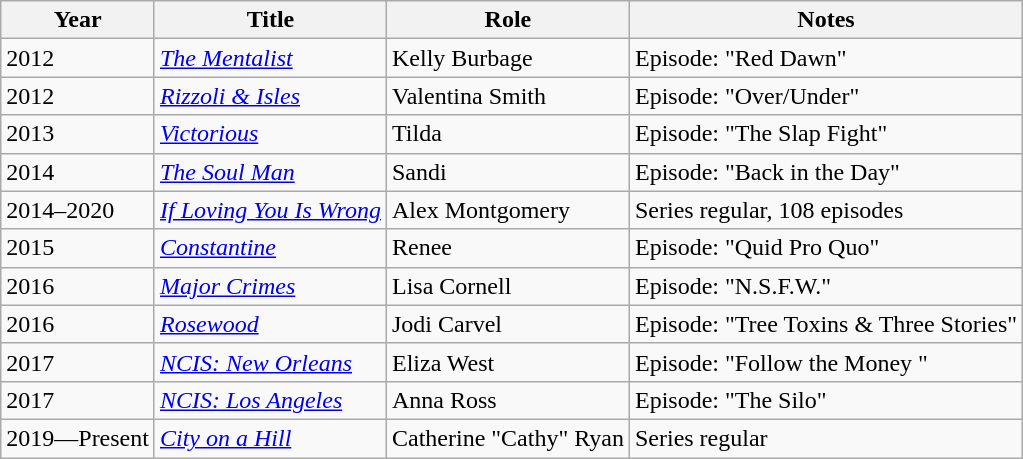<table class="wikitable sortable">
<tr>
<th>Year</th>
<th>Title</th>
<th>Role</th>
<th class="unsortable">Notes</th>
</tr>
<tr>
<td>2012</td>
<td><em><a href='#'>The Mentalist</a></em></td>
<td>Kelly Burbage</td>
<td>Episode: "Red Dawn"</td>
</tr>
<tr>
<td>2012</td>
<td><em><a href='#'>Rizzoli & Isles</a></em></td>
<td>Valentina Smith</td>
<td>Episode: "Over/Under"</td>
</tr>
<tr>
<td>2013</td>
<td><em><a href='#'>Victorious</a></em></td>
<td>Tilda</td>
<td>Episode: "The Slap Fight"</td>
</tr>
<tr>
<td>2014</td>
<td><em><a href='#'>The Soul Man</a></em></td>
<td>Sandi</td>
<td>Episode: "Back in the Day"</td>
</tr>
<tr>
<td>2014–2020</td>
<td><em><a href='#'>If Loving You Is Wrong</a></em></td>
<td>Alex Montgomery</td>
<td>Series regular, 108 episodes</td>
</tr>
<tr>
<td>2015</td>
<td><em><a href='#'>Constantine</a></em></td>
<td>Renee</td>
<td>Episode: "Quid Pro Quo"</td>
</tr>
<tr>
<td>2016</td>
<td><em><a href='#'>Major Crimes</a></em></td>
<td>Lisa Cornell</td>
<td>Episode: "N.S.F.W."</td>
</tr>
<tr>
<td>2016</td>
<td><em><a href='#'>Rosewood</a></em></td>
<td>Jodi Carvel</td>
<td>Episode: "Tree Toxins & Three Stories"</td>
</tr>
<tr>
<td>2017</td>
<td><em><a href='#'>NCIS: New Orleans</a></em></td>
<td>Eliza West</td>
<td>Episode: "Follow the Money "</td>
</tr>
<tr>
<td>2017</td>
<td><em><a href='#'>NCIS: Los Angeles</a></em></td>
<td>Anna Ross</td>
<td>Episode: "The Silo"</td>
</tr>
<tr>
<td>2019—Present</td>
<td><em><a href='#'>City on a Hill</a></em></td>
<td>Catherine "Cathy" Ryan</td>
<td>Series regular</td>
</tr>
</table>
